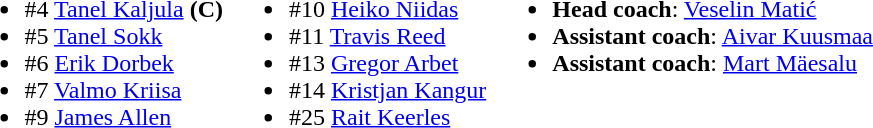<table>
<tr valign="top">
<td><br><ul><li>#4  <a href='#'>Tanel Kaljula</a> <strong>(C)</strong></li><li>#5  <a href='#'>Tanel Sokk</a></li><li>#6  <a href='#'>Erik Dorbek</a></li><li>#7  <a href='#'>Valmo Kriisa</a></li><li>#9  <a href='#'>James Allen</a></li></ul></td>
<td><br><ul><li>#10  <a href='#'>Heiko Niidas</a></li><li>#11  <a href='#'>Travis Reed</a></li><li>#13  <a href='#'>Gregor Arbet</a></li><li>#14  <a href='#'>Kristjan Kangur</a></li><li>#25  <a href='#'>Rait Keerles</a></li></ul></td>
<td><br><ul><li><strong>Head coach</strong>:  <a href='#'>Veselin Matić</a></li><li><strong>Assistant coach</strong>:  <a href='#'>Aivar Kuusmaa</a></li><li><strong>Assistant coach</strong>:  <a href='#'>Mart Mäesalu</a></li></ul></td>
</tr>
</table>
